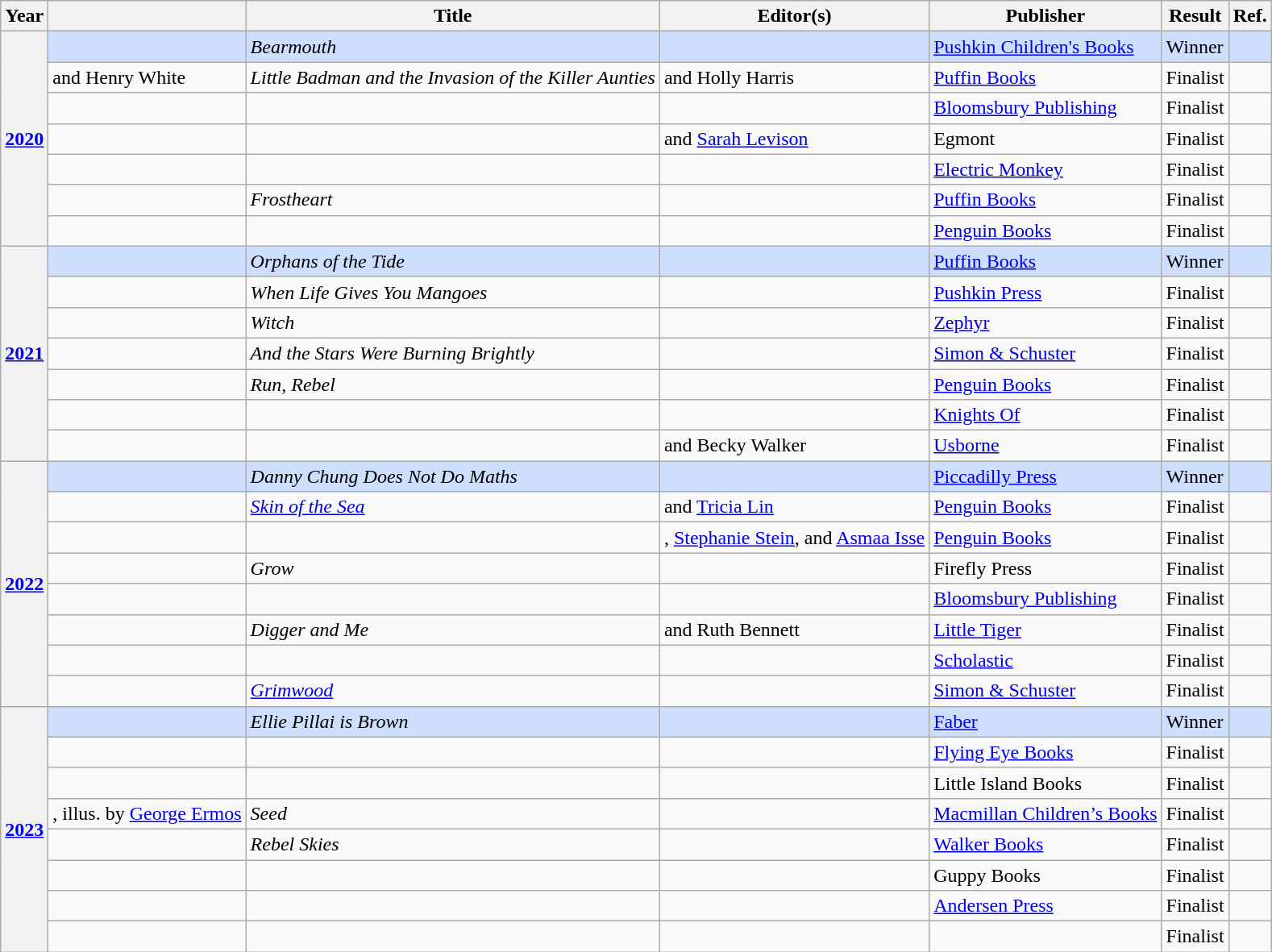<table class="wikitable sortable mw-collapsible">
<tr>
<th>Year</th>
<th></th>
<th>Title</th>
<th>Editor(s)</th>
<th>Publisher</th>
<th>Result</th>
<th>Ref.</th>
</tr>
<tr style="background:#cddeff">
<th rowspan="7"><a href='#'>2020</a></th>
<td></td>
<td><em>Bearmouth</em></td>
<td></td>
<td><a href='#'>Pushkin Children's Books</a></td>
<td>Winner</td>
<td></td>
</tr>
<tr>
<td> and Henry White</td>
<td><em>Little Badman and the Invasion of the Killer Aunties</em></td>
<td> and Holly Harris</td>
<td><a href='#'>Puffin Books</a></td>
<td>Finalist</td>
<td></td>
</tr>
<tr>
<td></td>
<td><em></em></td>
<td></td>
<td><a href='#'>Bloomsbury Publishing</a></td>
<td>Finalist</td>
<td></td>
</tr>
<tr>
<td></td>
<td><em></em></td>
<td> and <a href='#'>Sarah Levison</a></td>
<td>Egmont</td>
<td>Finalist</td>
<td></td>
</tr>
<tr>
<td></td>
<td><em></em></td>
<td></td>
<td><a href='#'>Electric Monkey</a></td>
<td>Finalist</td>
<td></td>
</tr>
<tr>
<td></td>
<td><em>Frostheart</em></td>
<td></td>
<td><a href='#'>Puffin Books</a></td>
<td>Finalist</td>
<td></td>
</tr>
<tr>
<td></td>
<td><em></em></td>
<td></td>
<td><a href='#'>Penguin Books</a></td>
<td>Finalist</td>
<td></td>
</tr>
<tr style="background:#cddeff">
<th rowspan="7"><a href='#'>2021</a></th>
<td></td>
<td><em>Orphans of the Tide</em></td>
<td></td>
<td><a href='#'>Puffin Books</a></td>
<td>Winner</td>
<td></td>
</tr>
<tr>
<td></td>
<td><em>When Life Gives You Mangoes</em></td>
<td></td>
<td><a href='#'>Pushkin Press</a></td>
<td>Finalist</td>
<td></td>
</tr>
<tr>
<td></td>
<td><em>Witch</em></td>
<td></td>
<td><a href='#'>Zephyr</a></td>
<td>Finalist</td>
<td></td>
</tr>
<tr>
<td></td>
<td><em>And the Stars Were Burning Brightly</em></td>
<td></td>
<td><a href='#'>Simon & Schuster</a></td>
<td>Finalist</td>
<td></td>
</tr>
<tr>
<td></td>
<td><em>Run, Rebel</em></td>
<td></td>
<td><a href='#'>Penguin Books</a></td>
<td>Finalist</td>
<td></td>
</tr>
<tr>
<td></td>
<td><em></em></td>
<td></td>
<td><a href='#'>Knights Of</a></td>
<td>Finalist</td>
<td></td>
</tr>
<tr>
<td></td>
<td><em></em></td>
<td> and Becky Walker</td>
<td><a href='#'>Usborne</a></td>
<td>Finalist</td>
<td></td>
</tr>
<tr style=background:#cddeff>
<th rowspan="8"><a href='#'>2022</a></th>
<td></td>
<td><em>Danny Chung Does Not Do Maths</em></td>
<td></td>
<td><a href='#'>Piccadilly Press</a></td>
<td>Winner</td>
<td></td>
</tr>
<tr>
<td></td>
<td><em><a href='#'>Skin of the Sea</a></em></td>
<td> and <a href='#'>Tricia Lin</a></td>
<td><a href='#'>Penguin Books</a></td>
<td>Finalist</td>
<td></td>
</tr>
<tr>
<td></td>
<td><em></em></td>
<td>, <a href='#'>Stephanie Stein</a>, and <a href='#'>Asmaa Isse</a></td>
<td><a href='#'>Penguin Books</a></td>
<td>Finalist</td>
<td></td>
</tr>
<tr>
<td></td>
<td><em>Grow</em></td>
<td></td>
<td>Firefly Press</td>
<td>Finalist</td>
<td></td>
</tr>
<tr>
<td></td>
<td><em></em></td>
<td></td>
<td><a href='#'>Bloomsbury Publishing</a></td>
<td>Finalist</td>
<td></td>
</tr>
<tr>
<td></td>
<td><em>Digger and Me</em></td>
<td> and Ruth Bennett</td>
<td><a href='#'>Little Tiger</a></td>
<td>Finalist</td>
<td></td>
</tr>
<tr>
<td></td>
<td><em></em></td>
<td></td>
<td><a href='#'>Scholastic</a></td>
<td>Finalist</td>
<td></td>
</tr>
<tr>
<td></td>
<td><em><a href='#'>Grimwood</a></em></td>
<td></td>
<td><a href='#'>Simon & Schuster</a></td>
<td>Finalist</td>
<td></td>
</tr>
<tr style=background:#cddeff>
<th rowspan="8"><a href='#'>2023</a></th>
<td></td>
<td><em>Ellie Pillai is Brown</em></td>
<td></td>
<td><a href='#'>Faber</a></td>
<td>Winner</td>
<td></td>
</tr>
<tr>
<td></td>
<td></td>
<td></td>
<td><a href='#'>Flying Eye Books</a></td>
<td>Finalist</td>
<td></td>
</tr>
<tr>
<td></td>
<td></td>
<td></td>
<td>Little Island Books</td>
<td>Finalist</td>
<td></td>
</tr>
<tr>
<td>, illus. by <a href='#'>George Ermos</a></td>
<td><em>Seed</em></td>
<td></td>
<td><a href='#'>Macmillan Children’s Books</a></td>
<td>Finalist</td>
<td></td>
</tr>
<tr>
<td></td>
<td><em>Rebel Skies</em></td>
<td></td>
<td><a href='#'>Walker Books</a></td>
<td>Finalist</td>
<td></td>
</tr>
<tr>
<td></td>
<td></td>
<td></td>
<td>Guppy Books</td>
<td>Finalist</td>
<td></td>
</tr>
<tr>
<td></td>
<td></td>
<td></td>
<td><a href='#'>Andersen Press</a></td>
<td>Finalist</td>
<td></td>
</tr>
<tr>
<td></td>
<td></td>
<td></td>
<td></td>
<td>Finalist</td>
<td></td>
</tr>
</table>
